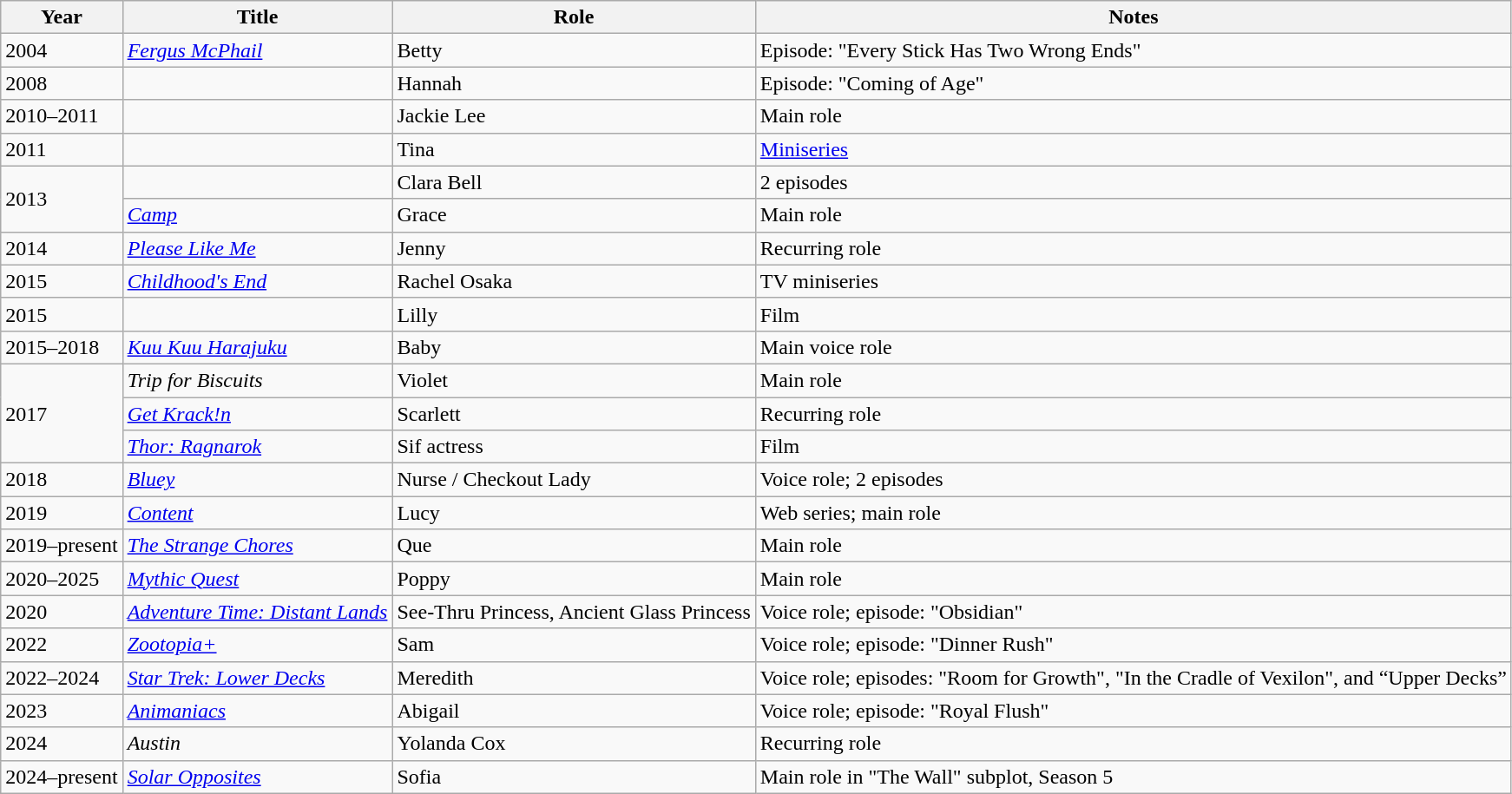<table class="wikitable sortable">
<tr>
<th>Year</th>
<th>Title</th>
<th>Role</th>
<th class="unsortable">Notes</th>
</tr>
<tr>
<td>2004</td>
<td><em><a href='#'>Fergus McPhail</a></em></td>
<td>Betty</td>
<td>Episode: "Every Stick Has Two Wrong Ends"</td>
</tr>
<tr>
<td>2008</td>
<td><em></em></td>
<td>Hannah</td>
<td>Episode: "Coming of Age"</td>
</tr>
<tr>
<td>2010–2011</td>
<td><em></em></td>
<td>Jackie Lee</td>
<td>Main role</td>
</tr>
<tr>
<td>2011</td>
<td><em></em></td>
<td>Tina</td>
<td><a href='#'>Miniseries</a></td>
</tr>
<tr>
<td rowspan="2">2013</td>
<td><em></em></td>
<td>Clara Bell</td>
<td>2 episodes</td>
</tr>
<tr>
<td><em><a href='#'>Camp</a></em></td>
<td>Grace</td>
<td>Main role</td>
</tr>
<tr>
<td>2014</td>
<td><em><a href='#'>Please Like Me</a></em></td>
<td>Jenny</td>
<td>Recurring role</td>
</tr>
<tr>
<td>2015</td>
<td><em><a href='#'>Childhood's End</a></em></td>
<td>Rachel Osaka</td>
<td>TV miniseries</td>
</tr>
<tr>
<td>2015</td>
<td><em></em></td>
<td>Lilly</td>
<td>Film</td>
</tr>
<tr>
<td>2015–2018</td>
<td><em><a href='#'>Kuu Kuu Harajuku</a></em></td>
<td>Baby</td>
<td>Main voice role</td>
</tr>
<tr>
<td rowspan="3">2017</td>
<td><em>Trip for Biscuits</em></td>
<td>Violet</td>
<td>Main role</td>
</tr>
<tr>
<td><em><a href='#'>Get Krack!n</a></em></td>
<td>Scarlett</td>
<td>Recurring role</td>
</tr>
<tr>
<td><em><a href='#'>Thor: Ragnarok</a></em></td>
<td>Sif actress</td>
<td>Film</td>
</tr>
<tr>
<td>2018</td>
<td><em><a href='#'>Bluey</a></em></td>
<td>Nurse / Checkout Lady</td>
<td>Voice role; 2 episodes</td>
</tr>
<tr>
<td>2019</td>
<td><em><a href='#'>Content</a></em></td>
<td>Lucy</td>
<td>Web series; main role</td>
</tr>
<tr>
<td>2019–present</td>
<td><em><a href='#'>The Strange Chores</a></em></td>
<td>Que</td>
<td>Main role</td>
</tr>
<tr>
<td>2020–2025</td>
<td><em><a href='#'>Mythic Quest</a></em></td>
<td>Poppy</td>
<td>Main role</td>
</tr>
<tr>
<td>2020</td>
<td><em><a href='#'>Adventure Time: Distant Lands</a></em></td>
<td>See-Thru Princess, Ancient Glass Princess</td>
<td>Voice role; episode: "Obsidian"</td>
</tr>
<tr>
<td>2022</td>
<td><em><a href='#'>Zootopia+</a></em></td>
<td>Sam</td>
<td>Voice role; episode: "Dinner Rush"</td>
</tr>
<tr>
<td>2022–2024</td>
<td><em><a href='#'>Star Trek: Lower Decks</a></em></td>
<td>Meredith</td>
<td>Voice role; episodes: "Room for Growth", "In the Cradle of Vexilon", and “Upper Decks”</td>
</tr>
<tr>
<td>2023</td>
<td><em><a href='#'>Animaniacs</a></em></td>
<td>Abigail</td>
<td>Voice role; episode: "Royal Flush"</td>
</tr>
<tr>
<td>2024</td>
<td><em>Austin</em></td>
<td>Yolanda Cox</td>
<td>Recurring role</td>
</tr>
<tr>
<td>2024–present</td>
<td><em><a href='#'>Solar Opposites</a></em></td>
<td>Sofia</td>
<td>Main role in "The Wall" subplot, Season 5</td>
</tr>
</table>
